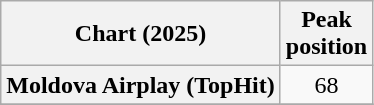<table class="wikitable plainrowheaders" style="text-align:center">
<tr>
<th scope="col">Chart (2025)</th>
<th scope="col">Peak<br>position</th>
</tr>
<tr>
<th scope="row">Moldova Airplay (TopHit)</th>
<td>68</td>
</tr>
<tr>
</tr>
</table>
